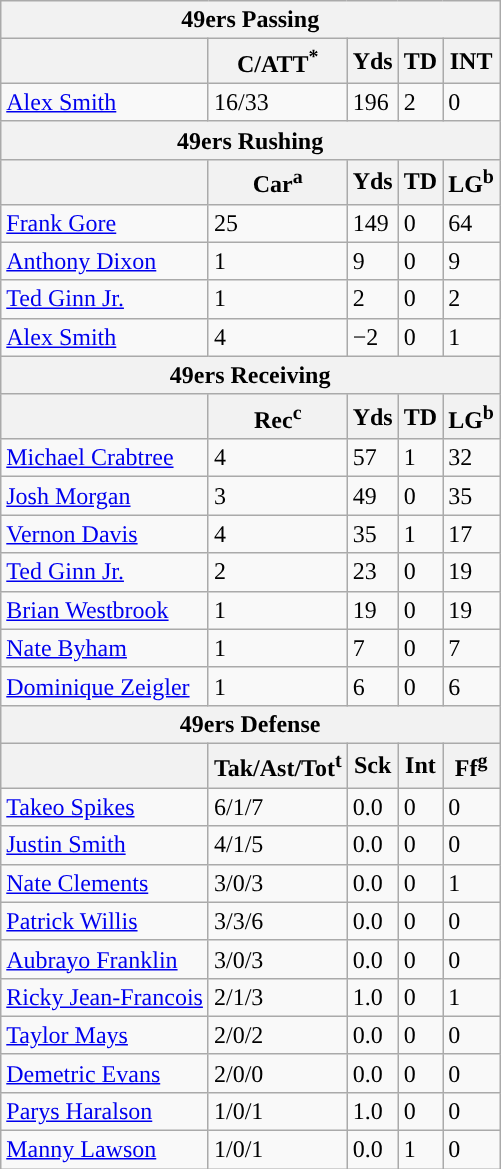<table class="wikitable">
<tr>
<th colspan="5">49ers Passing</th>
</tr>
<tr>
<th></th>
<th>C/ATT<sup>*</sup></th>
<th>Yds</th>
<th>TD</th>
<th>INT</th>
</tr>
<tr>
<td><a href='#'>Alex Smith</a></td>
<td>16/33</td>
<td>196</td>
<td>2</td>
<td>0</td>
</tr>
<tr>
<th colspan="5">49ers Rushing</th>
</tr>
<tr>
<th></th>
<th>Car<sup>a</sup></th>
<th>Yds</th>
<th>TD</th>
<th>LG<sup>b</sup></th>
</tr>
<tr>
<td><a href='#'>Frank Gore</a></td>
<td>25</td>
<td>149</td>
<td>0</td>
<td>64</td>
</tr>
<tr>
<td><a href='#'>Anthony Dixon</a></td>
<td>1</td>
<td>9</td>
<td>0</td>
<td>9</td>
</tr>
<tr>
<td><a href='#'>Ted Ginn Jr.</a></td>
<td>1</td>
<td>2</td>
<td>0</td>
<td>2</td>
</tr>
<tr>
<td><a href='#'>Alex Smith</a></td>
<td>4</td>
<td>−2</td>
<td>0</td>
<td>1</td>
</tr>
<tr>
<th colspan="5">49ers Receiving</th>
</tr>
<tr>
<th></th>
<th>Rec<sup>c</sup></th>
<th>Yds</th>
<th>TD</th>
<th>LG<sup>b</sup></th>
</tr>
<tr>
<td><a href='#'>Michael Crabtree</a></td>
<td>4</td>
<td>57</td>
<td>1</td>
<td>32</td>
</tr>
<tr>
<td><a href='#'>Josh Morgan</a></td>
<td>3</td>
<td>49</td>
<td>0</td>
<td>35</td>
</tr>
<tr>
<td><a href='#'>Vernon Davis</a></td>
<td>4</td>
<td>35</td>
<td>1</td>
<td>17</td>
</tr>
<tr>
<td><a href='#'>Ted Ginn Jr.</a></td>
<td>2</td>
<td>23</td>
<td>0</td>
<td>19</td>
</tr>
<tr>
<td><a href='#'>Brian Westbrook</a></td>
<td>1</td>
<td>19</td>
<td>0</td>
<td>19</td>
</tr>
<tr>
<td><a href='#'>Nate Byham</a></td>
<td>1</td>
<td>7</td>
<td>0</td>
<td>7</td>
</tr>
<tr>
<td><a href='#'>Dominique Zeigler</a></td>
<td>1</td>
<td>6</td>
<td>0</td>
<td>6</td>
</tr>
<tr>
<th colspan="5">49ers Defense</th>
</tr>
<tr>
<th></th>
<th>Tak/Ast/Tot<sup>t</sup></th>
<th>Sck</th>
<th>Int</th>
<th>Ff<sup>g</sup></th>
</tr>
<tr>
<td><a href='#'>Takeo Spikes</a></td>
<td>6/1/7</td>
<td>0.0</td>
<td>0</td>
<td>0</td>
</tr>
<tr>
<td><a href='#'>Justin Smith</a></td>
<td>4/1/5</td>
<td>0.0</td>
<td>0</td>
<td>0</td>
</tr>
<tr>
<td><a href='#'>Nate Clements</a></td>
<td>3/0/3</td>
<td>0.0</td>
<td>0</td>
<td>1</td>
</tr>
<tr>
<td><a href='#'>Patrick Willis</a></td>
<td>3/3/6</td>
<td>0.0</td>
<td>0</td>
<td>0</td>
</tr>
<tr>
<td><a href='#'>Aubrayo Franklin</a></td>
<td>3/0/3</td>
<td>0.0</td>
<td>0</td>
<td>0</td>
</tr>
<tr>
<td><a href='#'>Ricky Jean-Francois</a></td>
<td>2/1/3</td>
<td>1.0</td>
<td>0</td>
<td>1</td>
</tr>
<tr>
<td><a href='#'>Taylor Mays</a></td>
<td>2/0/2</td>
<td>0.0</td>
<td>0</td>
<td>0</td>
</tr>
<tr>
<td><a href='#'>Demetric Evans</a></td>
<td>2/0/0</td>
<td>0.0</td>
<td>0</td>
<td>0</td>
</tr>
<tr>
<td><a href='#'>Parys Haralson</a></td>
<td>1/0/1</td>
<td>1.0</td>
<td>0</td>
<td>0</td>
</tr>
<tr>
<td><a href='#'>Manny Lawson</a></td>
<td>1/0/1</td>
<td>0.0</td>
<td>1</td>
<td>0</td>
</tr>
</table>
